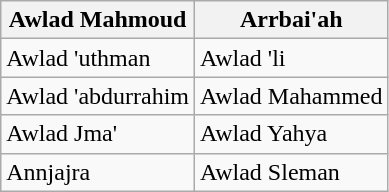<table class="wikitable">
<tr>
<th>Awlad Mahmoud</th>
<th>Arrbai'ah</th>
</tr>
<tr>
<td>Awlad 'uthman</td>
<td>Awlad 'li</td>
</tr>
<tr>
<td>Awlad 'abdurrahim</td>
<td>Awlad Mahammed</td>
</tr>
<tr>
<td>Awlad Jma'</td>
<td>Awlad Yahya</td>
</tr>
<tr>
<td>Annjajra</td>
<td>Awlad Sleman</td>
</tr>
</table>
